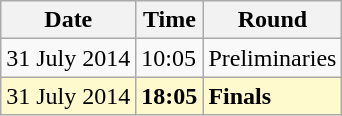<table class="wikitable">
<tr>
<th>Date</th>
<th>Time</th>
<th>Round</th>
</tr>
<tr>
<td>31 July 2014</td>
<td>10:05</td>
<td>Preliminaries</td>
</tr>
<tr style=background:lemonchiffon>
<td>31 July 2014</td>
<td><strong>18:05</strong></td>
<td><strong>Finals</strong></td>
</tr>
</table>
